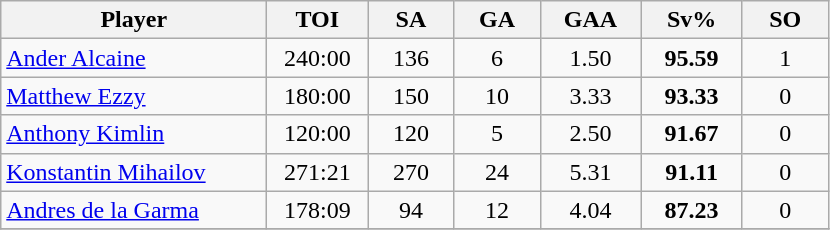<table class="wikitable sortable" style="text-align:center;">
<tr>
<th width="170px">Player</th>
<th width="60px">TOI</th>
<th width="50px">SA</th>
<th width="50px">GA</th>
<th width="60px">GAA</th>
<th width="60px">Sv%</th>
<th width="50px">SO</th>
</tr>
<tr>
<td style="text-align:left;"> <a href='#'>Ander Alcaine</a></td>
<td>240:00</td>
<td>136</td>
<td>6</td>
<td>1.50</td>
<td><strong>95.59</strong></td>
<td>1</td>
</tr>
<tr>
<td style="text-align:left;"> <a href='#'>Matthew Ezzy</a></td>
<td>180:00</td>
<td>150</td>
<td>10</td>
<td>3.33</td>
<td><strong>93.33</strong></td>
<td>0</td>
</tr>
<tr>
<td style="text-align:left;"> <a href='#'>Anthony Kimlin</a></td>
<td>120:00</td>
<td>120</td>
<td>5</td>
<td>2.50</td>
<td><strong>91.67</strong></td>
<td>0</td>
</tr>
<tr>
<td style="text-align:left;"> <a href='#'>Konstantin Mihailov</a></td>
<td>271:21</td>
<td>270</td>
<td>24</td>
<td>5.31</td>
<td><strong>91.11</strong></td>
<td>0</td>
</tr>
<tr>
<td style="text-align:left;"> <a href='#'>Andres de la Garma</a></td>
<td>178:09</td>
<td>94</td>
<td>12</td>
<td>4.04</td>
<td><strong>87.23</strong></td>
<td>0</td>
</tr>
<tr>
</tr>
</table>
